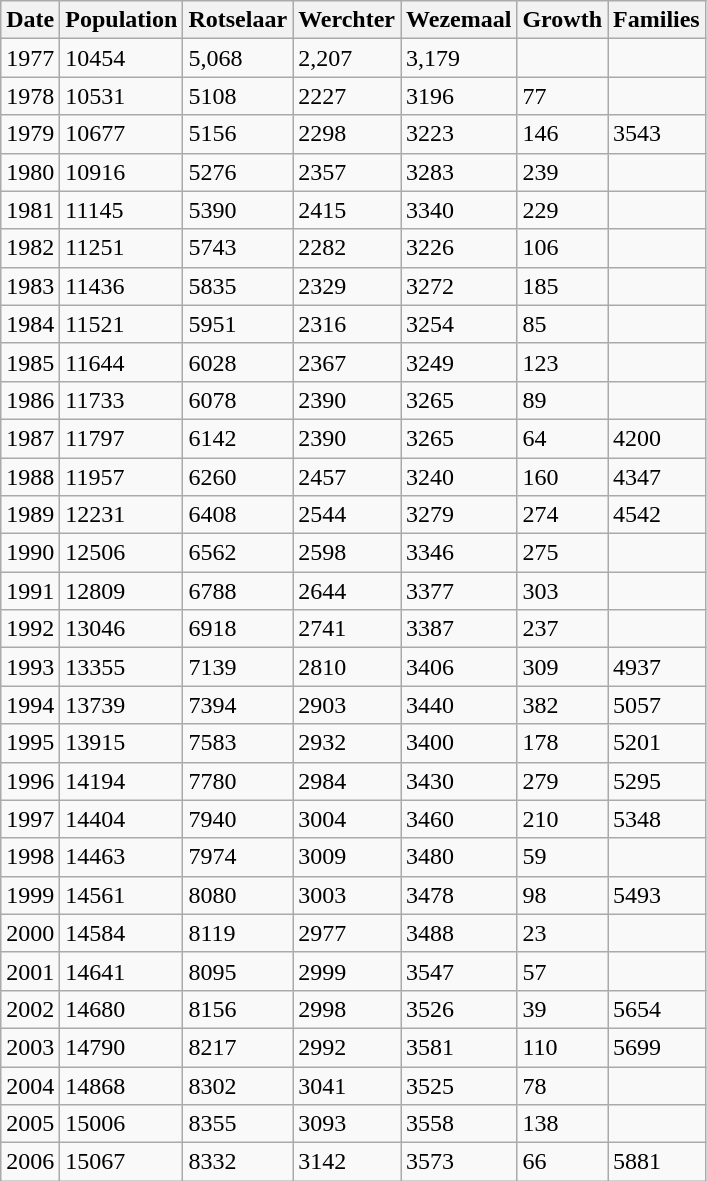<table class="wikitable">
<tr>
<th>Date</th>
<th>Population</th>
<th>Rotselaar</th>
<th>Werchter</th>
<th>Wezemaal</th>
<th>Growth</th>
<th>Families</th>
</tr>
<tr>
<td>1977</td>
<td>10454</td>
<td>5,068</td>
<td>2,207</td>
<td>3,179</td>
<td></td>
<td></td>
</tr>
<tr>
<td>1978</td>
<td>10531</td>
<td>5108</td>
<td>2227</td>
<td>3196</td>
<td>77</td>
<td></td>
</tr>
<tr>
<td>1979</td>
<td>10677</td>
<td>5156</td>
<td>2298</td>
<td>3223</td>
<td>146</td>
<td>3543</td>
</tr>
<tr>
<td>1980</td>
<td>10916</td>
<td>5276</td>
<td>2357</td>
<td>3283</td>
<td>239</td>
<td></td>
</tr>
<tr>
<td>1981</td>
<td>11145</td>
<td>5390</td>
<td>2415</td>
<td>3340</td>
<td>229</td>
<td></td>
</tr>
<tr>
<td>1982</td>
<td>11251</td>
<td>5743</td>
<td>2282</td>
<td>3226</td>
<td>106</td>
<td></td>
</tr>
<tr>
<td>1983</td>
<td>11436</td>
<td>5835</td>
<td>2329</td>
<td>3272</td>
<td>185</td>
<td></td>
</tr>
<tr>
<td>1984</td>
<td>11521</td>
<td>5951</td>
<td>2316</td>
<td>3254</td>
<td>85</td>
<td></td>
</tr>
<tr>
<td>1985</td>
<td>11644</td>
<td>6028</td>
<td>2367</td>
<td>3249</td>
<td>123</td>
<td></td>
</tr>
<tr>
<td>1986</td>
<td>11733</td>
<td>6078</td>
<td>2390</td>
<td>3265</td>
<td>89</td>
<td></td>
</tr>
<tr>
<td>1987</td>
<td>11797</td>
<td>6142</td>
<td>2390</td>
<td>3265</td>
<td>64</td>
<td>4200</td>
</tr>
<tr>
<td>1988</td>
<td>11957</td>
<td>6260</td>
<td>2457</td>
<td>3240</td>
<td>160</td>
<td>4347</td>
</tr>
<tr>
<td>1989</td>
<td>12231</td>
<td>6408</td>
<td>2544</td>
<td>3279</td>
<td>274</td>
<td>4542</td>
</tr>
<tr>
<td>1990</td>
<td>12506</td>
<td>6562</td>
<td>2598</td>
<td>3346</td>
<td>275</td>
<td></td>
</tr>
<tr>
<td>1991</td>
<td>12809</td>
<td>6788</td>
<td>2644</td>
<td>3377</td>
<td>303</td>
<td></td>
</tr>
<tr>
<td>1992</td>
<td>13046</td>
<td>6918</td>
<td>2741</td>
<td>3387</td>
<td>237</td>
<td></td>
</tr>
<tr>
<td>1993</td>
<td>13355</td>
<td>7139</td>
<td>2810</td>
<td>3406</td>
<td>309</td>
<td>4937</td>
</tr>
<tr>
<td>1994</td>
<td>13739</td>
<td>7394</td>
<td>2903</td>
<td>3440</td>
<td>382</td>
<td>5057</td>
</tr>
<tr>
<td>1995</td>
<td>13915</td>
<td>7583</td>
<td>2932</td>
<td>3400</td>
<td>178</td>
<td>5201</td>
</tr>
<tr>
<td>1996</td>
<td>14194</td>
<td>7780</td>
<td>2984</td>
<td>3430</td>
<td>279</td>
<td>5295</td>
</tr>
<tr>
<td>1997</td>
<td>14404</td>
<td>7940</td>
<td>3004</td>
<td>3460</td>
<td>210</td>
<td>5348</td>
</tr>
<tr>
<td>1998</td>
<td>14463</td>
<td>7974</td>
<td>3009</td>
<td>3480</td>
<td>59</td>
<td></td>
</tr>
<tr>
<td>1999</td>
<td>14561</td>
<td>8080</td>
<td>3003</td>
<td>3478</td>
<td>98</td>
<td>5493</td>
</tr>
<tr>
<td>2000</td>
<td>14584</td>
<td>8119</td>
<td>2977</td>
<td>3488</td>
<td>23</td>
<td></td>
</tr>
<tr>
<td>2001</td>
<td>14641</td>
<td>8095</td>
<td>2999</td>
<td>3547</td>
<td>57</td>
<td></td>
</tr>
<tr>
<td>2002</td>
<td>14680</td>
<td>8156</td>
<td>2998</td>
<td>3526</td>
<td>39</td>
<td>5654</td>
</tr>
<tr>
<td>2003</td>
<td>14790</td>
<td>8217</td>
<td>2992</td>
<td>3581</td>
<td>110</td>
<td>5699</td>
</tr>
<tr>
<td>2004</td>
<td>14868</td>
<td>8302</td>
<td>3041</td>
<td>3525</td>
<td>78</td>
<td></td>
</tr>
<tr>
<td>2005</td>
<td>15006</td>
<td>8355</td>
<td>3093</td>
<td>3558</td>
<td>138</td>
<td></td>
</tr>
<tr>
<td>2006</td>
<td>15067</td>
<td>8332</td>
<td>3142</td>
<td>3573</td>
<td>66</td>
<td>5881</td>
</tr>
</table>
